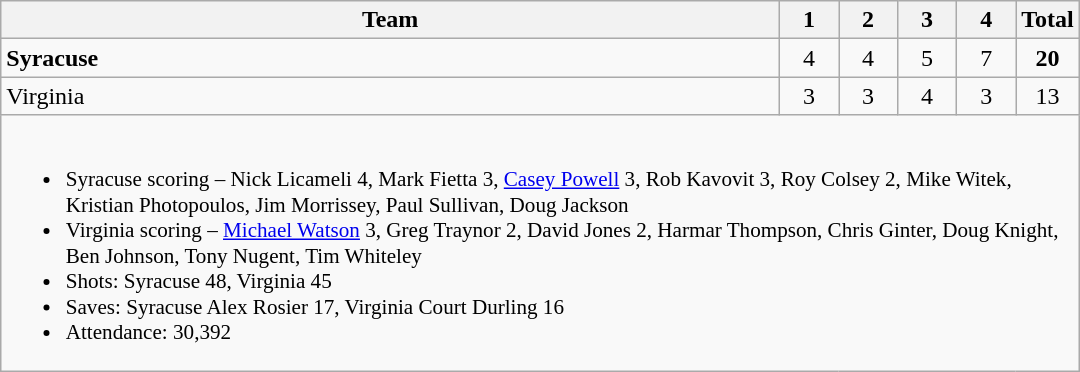<table class="wikitable" style="text-align:center; max-width:45em">
<tr>
<th>Team</th>
<th style="width:2em">1</th>
<th style="width:2em">2</th>
<th style="width:2em">3</th>
<th style="width:2em">4</th>
<th style="width:2em">Total</th>
</tr>
<tr>
<td style="text-align:left"><strong>Syracuse</strong></td>
<td>4</td>
<td>4</td>
<td>5</td>
<td>7</td>
<td><strong>20</strong></td>
</tr>
<tr>
<td style="text-align:left">Virginia</td>
<td>3</td>
<td>3</td>
<td>4</td>
<td>3</td>
<td>13</td>
</tr>
<tr>
<td colspan=6 style="text-align:left; font-size:88%;"><br><ul><li>Syracuse scoring – Nick Licameli 4, Mark Fietta 3, <a href='#'>Casey Powell</a> 3, Rob Kavovit 3, Roy Colsey 2, Mike Witek, Kristian Photopoulos, Jim Morrissey, Paul Sullivan, Doug Jackson</li><li>Virginia scoring – <a href='#'>Michael Watson</a> 3, Greg Traynor 2, David Jones 2, Harmar Thompson, Chris Ginter, Doug Knight, Ben Johnson, Tony Nugent, Tim Whiteley</li><li>Shots: Syracuse 48, Virginia 45</li><li>Saves: Syracuse Alex Rosier 17, Virginia Court Durling 16</li><li>Attendance: 30,392</li></ul></td>
</tr>
</table>
